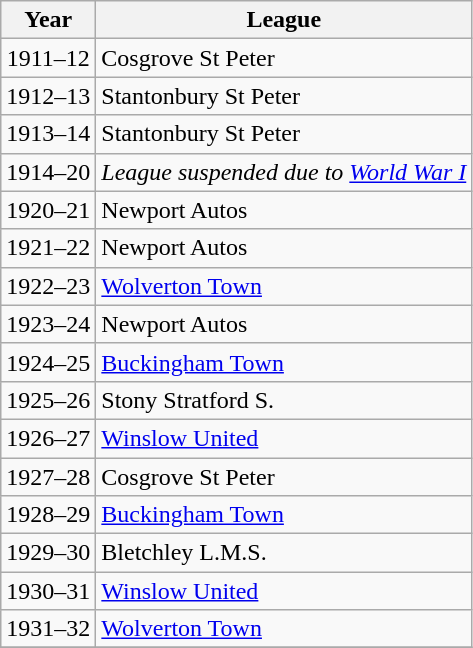<table class="wikitable">
<tr>
<th>Year</th>
<th>League</th>
</tr>
<tr>
<td align="center">1911–12</td>
<td>Cosgrove St Peter</td>
</tr>
<tr>
<td align="center">1912–13</td>
<td>Stantonbury St Peter</td>
</tr>
<tr>
<td align="center">1913–14</td>
<td>Stantonbury St Peter</td>
</tr>
<tr>
<td align="center">1914–20</td>
<td><em>League suspended due to <a href='#'>World War I</a></em></td>
</tr>
<tr>
<td align="center">1920–21</td>
<td>Newport Autos</td>
</tr>
<tr>
<td align="center">1921–22</td>
<td>Newport Autos</td>
</tr>
<tr>
<td align="center">1922–23</td>
<td><a href='#'>Wolverton Town</a></td>
</tr>
<tr>
<td align="center">1923–24</td>
<td>Newport Autos</td>
</tr>
<tr>
<td align="center">1924–25</td>
<td><a href='#'>Buckingham Town</a></td>
</tr>
<tr>
<td align="center">1925–26</td>
<td>Stony Stratford S.</td>
</tr>
<tr>
<td align="center">1926–27</td>
<td><a href='#'>Winslow United</a></td>
</tr>
<tr>
<td align="center">1927–28</td>
<td>Cosgrove St Peter</td>
</tr>
<tr>
<td align="center">1928–29</td>
<td><a href='#'>Buckingham Town</a></td>
</tr>
<tr>
<td align="center">1929–30</td>
<td>Bletchley L.M.S.</td>
</tr>
<tr>
<td align="center">1930–31</td>
<td><a href='#'>Winslow United</a></td>
</tr>
<tr>
<td align="center">1931–32</td>
<td><a href='#'>Wolverton Town</a></td>
</tr>
<tr>
</tr>
</table>
